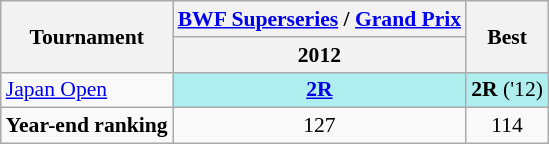<table class="wikitable" style="font-size: 90%; text-align:center">
<tr>
<th rowspan="2">Tournament</th>
<th colspan="1"><a href='#'>BWF Superseries</a> / <a href='#'>Grand Prix</a></th>
<th rowspan="2">Best</th>
</tr>
<tr>
<th>2012</th>
</tr>
<tr>
<td align=left><a href='#'>Japan Open</a></td>
<td bgcolor=AFEEEE><strong><a href='#'>2R</a></strong></td>
<td bgcolor=AFEEEE><strong>2R</strong> ('12)</td>
</tr>
<tr>
<td align=left><strong>Year-end ranking</strong></td>
<td>127</td>
<td>114</td>
</tr>
</table>
